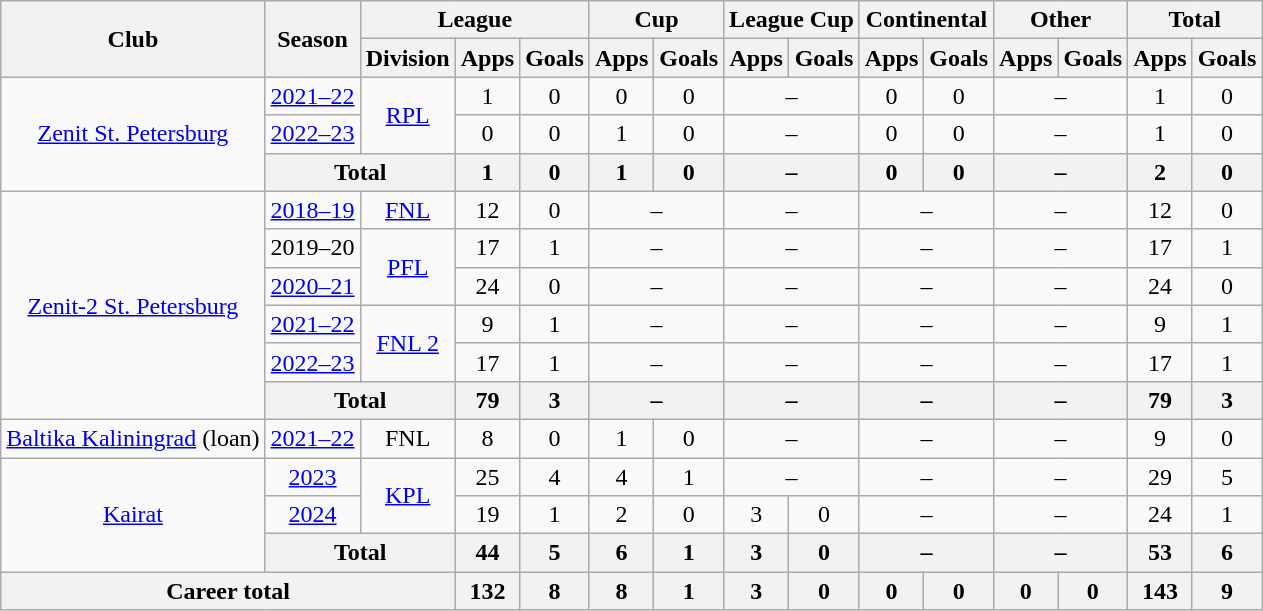<table class="wikitable" style="text-align: center;">
<tr>
<th rowspan=2>Club</th>
<th rowspan=2>Season</th>
<th colspan=3>League</th>
<th colspan=2>Cup</th>
<th colspan=2>League Cup</th>
<th colspan=2>Continental</th>
<th colspan=2>Other</th>
<th colspan=2>Total</th>
</tr>
<tr>
<th>Division</th>
<th>Apps</th>
<th>Goals</th>
<th>Apps</th>
<th>Goals</th>
<th>Apps</th>
<th>Goals</th>
<th>Apps</th>
<th>Goals</th>
<th>Apps</th>
<th>Goals</th>
<th>Apps</th>
<th>Goals</th>
</tr>
<tr>
<td rowspan="3"><a href='#'>Zenit St. Petersburg</a></td>
<td><a href='#'>2021–22</a></td>
<td rowspan="2"><a href='#'>RPL</a></td>
<td>1</td>
<td>0</td>
<td>0</td>
<td>0</td>
<td colspan=2>–</td>
<td>0</td>
<td>0</td>
<td colspan=2>–</td>
<td>1</td>
<td>0</td>
</tr>
<tr>
<td><a href='#'>2022–23</a></td>
<td>0</td>
<td>0</td>
<td>1</td>
<td>0</td>
<td colspan=2>–</td>
<td>0</td>
<td>0</td>
<td colspan=2>–</td>
<td>1</td>
<td>0</td>
</tr>
<tr>
<th colspan=2>Total</th>
<th>1</th>
<th>0</th>
<th>1</th>
<th>0</th>
<th colspan=2>–</th>
<th>0</th>
<th>0</th>
<th colspan=2>–</th>
<th>2</th>
<th>0</th>
</tr>
<tr>
<td rowspan="6"><a href='#'>Zenit-2 St. Petersburg</a></td>
<td><a href='#'>2018–19</a></td>
<td><a href='#'>FNL</a></td>
<td>12</td>
<td>0</td>
<td colspan=2>–</td>
<td colspan=2>–</td>
<td colspan=2>–</td>
<td colspan=2>–</td>
<td>12</td>
<td>0</td>
</tr>
<tr>
<td>2019–20</td>
<td rowspan="2"><a href='#'>PFL</a></td>
<td>17</td>
<td>1</td>
<td colspan=2>–</td>
<td colspan=2>–</td>
<td colspan=2>–</td>
<td colspan=2>–</td>
<td>17</td>
<td>1</td>
</tr>
<tr>
<td><a href='#'>2020–21</a></td>
<td>24</td>
<td>0</td>
<td colspan=2>–</td>
<td colspan=2>–</td>
<td colspan=2>–</td>
<td colspan=2>–</td>
<td>24</td>
<td>0</td>
</tr>
<tr>
<td><a href='#'>2021–22</a></td>
<td rowspan="2"><a href='#'>FNL 2</a></td>
<td>9</td>
<td>1</td>
<td colspan=2>–</td>
<td colspan=2>–</td>
<td colspan=2>–</td>
<td colspan=2>–</td>
<td>9</td>
<td>1</td>
</tr>
<tr>
<td><a href='#'>2022–23</a></td>
<td>17</td>
<td>1</td>
<td colspan=2>–</td>
<td colspan=2>–</td>
<td colspan=2>–</td>
<td colspan=2>–</td>
<td>17</td>
<td>1</td>
</tr>
<tr>
<th colspan=2>Total</th>
<th>79</th>
<th>3</th>
<th colspan=2>–</th>
<th colspan=2>–</th>
<th colspan=2>–</th>
<th colspan=2>–</th>
<th>79</th>
<th>3</th>
</tr>
<tr>
<td><a href='#'>Baltika Kaliningrad</a> (loan)</td>
<td><a href='#'>2021–22</a></td>
<td>FNL</td>
<td>8</td>
<td>0</td>
<td>1</td>
<td>0</td>
<td colspan=2>–</td>
<td colspan=2>–</td>
<td colspan=2>–</td>
<td>9</td>
<td>0</td>
</tr>
<tr>
<td rowspan="3"><a href='#'>Kairat</a></td>
<td><a href='#'>2023</a></td>
<td rowspan="2"><a href='#'>KPL</a></td>
<td>25</td>
<td>4</td>
<td>4</td>
<td>1</td>
<td colspan=2>–</td>
<td colspan=2>–</td>
<td colspan=2>–</td>
<td>29</td>
<td>5</td>
</tr>
<tr>
<td><a href='#'>2024</a></td>
<td>19</td>
<td>1</td>
<td>2</td>
<td>0</td>
<td>3</td>
<td>0</td>
<td colspan=2>–</td>
<td colspan=2>–</td>
<td>24</td>
<td>1</td>
</tr>
<tr>
<th colspan=2>Total</th>
<th>44</th>
<th>5</th>
<th>6</th>
<th>1</th>
<th>3</th>
<th>0</th>
<th colspan=2>–</th>
<th colspan=2>–</th>
<th>53</th>
<th>6</th>
</tr>
<tr>
<th colspan=3>Career total</th>
<th>132</th>
<th>8</th>
<th>8</th>
<th>1</th>
<th>3</th>
<th>0</th>
<th>0</th>
<th>0</th>
<th>0</th>
<th>0</th>
<th>143</th>
<th>9</th>
</tr>
</table>
